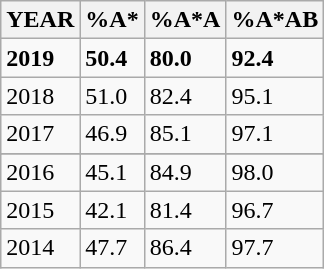<table class="wikitable">
<tr>
<th>YEAR</th>
<th>%A*</th>
<th>%A*A</th>
<th>%A*AB</th>
</tr>
<tr>
<td><strong>2019</strong></td>
<td><strong>50.4</strong></td>
<td><strong>80.0</strong></td>
<td><strong>92.4</strong></td>
</tr>
<tr>
<td>2018</td>
<td>51.0</td>
<td>82.4</td>
<td>95.1</td>
</tr>
<tr>
<td>2017</td>
<td>46.9</td>
<td>85.1</td>
<td>97.1</td>
</tr>
<tr>
</tr>
<tr>
<td>2016</td>
<td>45.1</td>
<td>84.9</td>
<td>98.0</td>
</tr>
<tr>
<td>2015</td>
<td>42.1</td>
<td>81.4</td>
<td>96.7</td>
</tr>
<tr>
<td>2014</td>
<td>47.7</td>
<td>86.4</td>
<td>97.7</td>
</tr>
</table>
